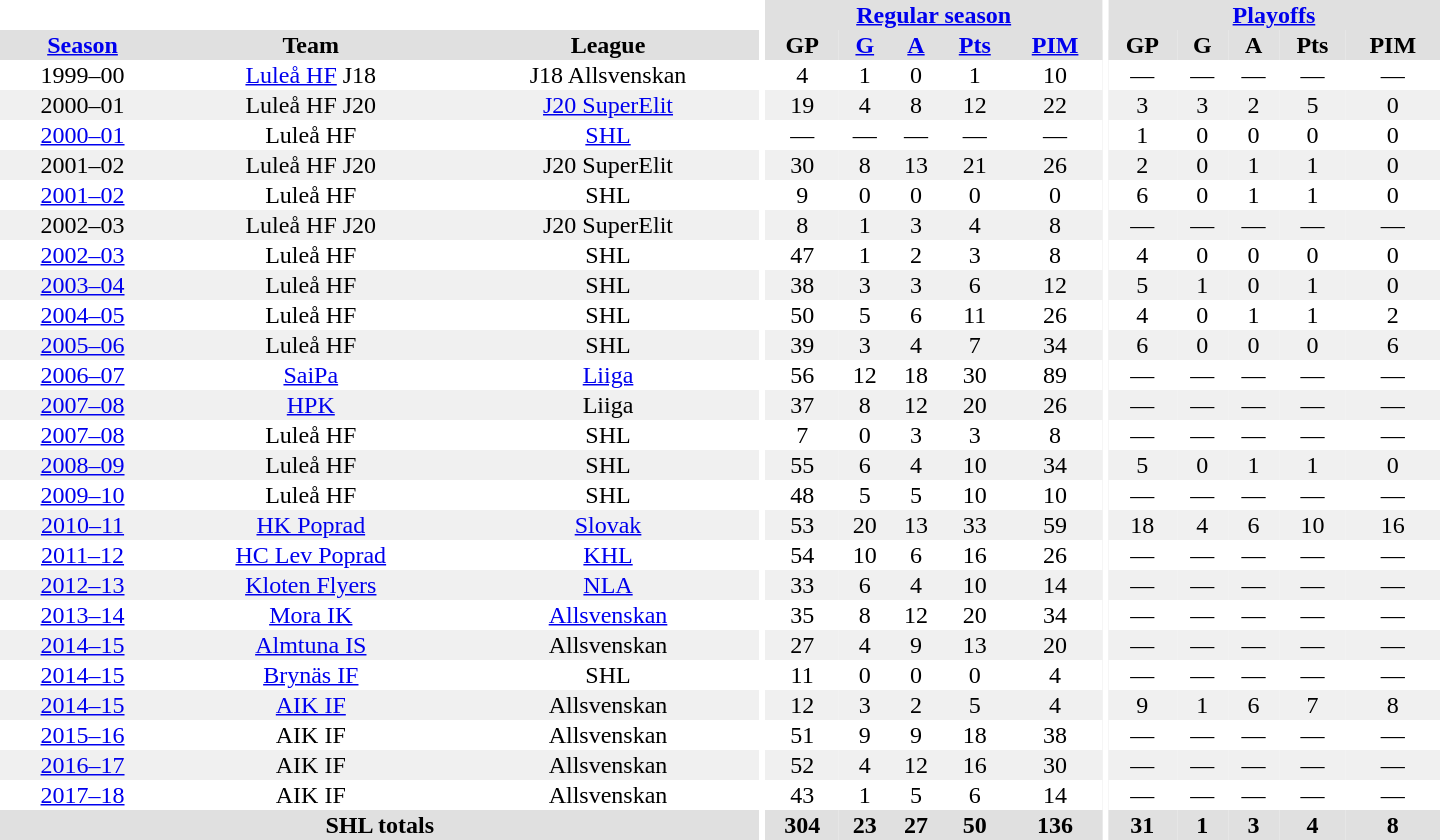<table border="0" cellpadding="1" cellspacing="0" style="text-align:center; width:60em">
<tr bgcolor="#e0e0e0">
<th colspan="3" bgcolor="#ffffff"></th>
<th rowspan="99" bgcolor="#ffffff"></th>
<th colspan="5"><a href='#'>Regular season</a></th>
<th rowspan="99" bgcolor="#ffffff"></th>
<th colspan="5"><a href='#'>Playoffs</a></th>
</tr>
<tr bgcolor="#e0e0e0">
<th><a href='#'>Season</a></th>
<th>Team</th>
<th>League</th>
<th>GP</th>
<th><a href='#'>G</a></th>
<th><a href='#'>A</a></th>
<th><a href='#'>Pts</a></th>
<th><a href='#'>PIM</a></th>
<th>GP</th>
<th>G</th>
<th>A</th>
<th>Pts</th>
<th>PIM</th>
</tr>
<tr>
<td>1999–00</td>
<td><a href='#'>Luleå HF</a> J18</td>
<td>J18 Allsvenskan</td>
<td>4</td>
<td>1</td>
<td>0</td>
<td>1</td>
<td>10</td>
<td>—</td>
<td>—</td>
<td>—</td>
<td>—</td>
<td>—</td>
</tr>
<tr bgcolor="#f0f0f0">
<td>2000–01</td>
<td>Luleå HF J20</td>
<td><a href='#'>J20 SuperElit</a></td>
<td>19</td>
<td>4</td>
<td>8</td>
<td>12</td>
<td>22</td>
<td>3</td>
<td>3</td>
<td>2</td>
<td>5</td>
<td>0</td>
</tr>
<tr>
<td><a href='#'>2000–01</a></td>
<td>Luleå HF</td>
<td><a href='#'>SHL</a></td>
<td>—</td>
<td>—</td>
<td>—</td>
<td>—</td>
<td>—</td>
<td>1</td>
<td>0</td>
<td>0</td>
<td>0</td>
<td>0</td>
</tr>
<tr bgcolor="#f0f0f0">
<td>2001–02</td>
<td>Luleå HF J20</td>
<td>J20 SuperElit</td>
<td>30</td>
<td>8</td>
<td>13</td>
<td>21</td>
<td>26</td>
<td>2</td>
<td>0</td>
<td>1</td>
<td>1</td>
<td>0</td>
</tr>
<tr>
<td><a href='#'>2001–02</a></td>
<td>Luleå HF</td>
<td>SHL</td>
<td>9</td>
<td>0</td>
<td>0</td>
<td>0</td>
<td>0</td>
<td>6</td>
<td>0</td>
<td>1</td>
<td>1</td>
<td>0</td>
</tr>
<tr bgcolor="#f0f0f0">
<td>2002–03</td>
<td>Luleå HF J20</td>
<td>J20 SuperElit</td>
<td>8</td>
<td>1</td>
<td>3</td>
<td>4</td>
<td>8</td>
<td>—</td>
<td>—</td>
<td>—</td>
<td>—</td>
<td>—</td>
</tr>
<tr>
<td><a href='#'>2002–03</a></td>
<td>Luleå HF</td>
<td>SHL</td>
<td>47</td>
<td>1</td>
<td>2</td>
<td>3</td>
<td>8</td>
<td>4</td>
<td>0</td>
<td>0</td>
<td>0</td>
<td>0</td>
</tr>
<tr bgcolor="#f0f0f0">
<td><a href='#'>2003–04</a></td>
<td>Luleå HF</td>
<td>SHL</td>
<td>38</td>
<td>3</td>
<td>3</td>
<td>6</td>
<td>12</td>
<td>5</td>
<td>1</td>
<td>0</td>
<td>1</td>
<td>0</td>
</tr>
<tr>
<td><a href='#'>2004–05</a></td>
<td>Luleå HF</td>
<td>SHL</td>
<td>50</td>
<td>5</td>
<td>6</td>
<td>11</td>
<td>26</td>
<td>4</td>
<td>0</td>
<td>1</td>
<td>1</td>
<td>2</td>
</tr>
<tr bgcolor="#f0f0f0">
<td><a href='#'>2005–06</a></td>
<td>Luleå HF</td>
<td>SHL</td>
<td>39</td>
<td>3</td>
<td>4</td>
<td>7</td>
<td>34</td>
<td>6</td>
<td>0</td>
<td>0</td>
<td>0</td>
<td>6</td>
</tr>
<tr>
<td><a href='#'>2006–07</a></td>
<td><a href='#'>SaiPa</a></td>
<td><a href='#'>Liiga</a></td>
<td>56</td>
<td>12</td>
<td>18</td>
<td>30</td>
<td>89</td>
<td>—</td>
<td>—</td>
<td>—</td>
<td>—</td>
<td>—</td>
</tr>
<tr bgcolor="#f0f0f0">
<td><a href='#'>2007–08</a></td>
<td><a href='#'>HPK</a></td>
<td>Liiga</td>
<td>37</td>
<td>8</td>
<td>12</td>
<td>20</td>
<td>26</td>
<td>—</td>
<td>—</td>
<td>—</td>
<td>—</td>
<td>—</td>
</tr>
<tr>
<td><a href='#'>2007–08</a></td>
<td>Luleå HF</td>
<td>SHL</td>
<td>7</td>
<td>0</td>
<td>3</td>
<td>3</td>
<td>8</td>
<td>—</td>
<td>—</td>
<td>—</td>
<td>—</td>
<td>—</td>
</tr>
<tr bgcolor="#f0f0f0">
<td><a href='#'>2008–09</a></td>
<td>Luleå HF</td>
<td>SHL</td>
<td>55</td>
<td>6</td>
<td>4</td>
<td>10</td>
<td>34</td>
<td>5</td>
<td>0</td>
<td>1</td>
<td>1</td>
<td>0</td>
</tr>
<tr>
<td><a href='#'>2009–10</a></td>
<td>Luleå HF</td>
<td>SHL</td>
<td>48</td>
<td>5</td>
<td>5</td>
<td>10</td>
<td>10</td>
<td>—</td>
<td>—</td>
<td>—</td>
<td>—</td>
<td>—</td>
</tr>
<tr bgcolor="#f0f0f0">
<td><a href='#'>2010–11</a></td>
<td><a href='#'>HK Poprad</a></td>
<td><a href='#'>Slovak</a></td>
<td>53</td>
<td>20</td>
<td>13</td>
<td>33</td>
<td>59</td>
<td>18</td>
<td>4</td>
<td>6</td>
<td>10</td>
<td>16</td>
</tr>
<tr>
<td><a href='#'>2011–12</a></td>
<td><a href='#'>HC Lev Poprad</a></td>
<td><a href='#'>KHL</a></td>
<td>54</td>
<td>10</td>
<td>6</td>
<td>16</td>
<td>26</td>
<td>—</td>
<td>—</td>
<td>—</td>
<td>—</td>
<td>—</td>
</tr>
<tr bgcolor="#f0f0f0">
<td><a href='#'>2012–13</a></td>
<td><a href='#'>Kloten Flyers</a></td>
<td><a href='#'>NLA</a></td>
<td>33</td>
<td>6</td>
<td>4</td>
<td>10</td>
<td>14</td>
<td>—</td>
<td>—</td>
<td>—</td>
<td>—</td>
<td>—</td>
</tr>
<tr>
<td><a href='#'>2013–14</a></td>
<td><a href='#'>Mora IK</a></td>
<td><a href='#'>Allsvenskan</a></td>
<td>35</td>
<td>8</td>
<td>12</td>
<td>20</td>
<td>34</td>
<td>—</td>
<td>—</td>
<td>—</td>
<td>—</td>
<td>—</td>
</tr>
<tr bgcolor="#f0f0f0">
<td><a href='#'>2014–15</a></td>
<td><a href='#'>Almtuna IS</a></td>
<td>Allsvenskan</td>
<td>27</td>
<td>4</td>
<td>9</td>
<td>13</td>
<td>20</td>
<td>—</td>
<td>—</td>
<td>—</td>
<td>—</td>
<td>—</td>
</tr>
<tr>
<td><a href='#'>2014–15</a></td>
<td><a href='#'>Brynäs IF</a></td>
<td>SHL</td>
<td>11</td>
<td>0</td>
<td>0</td>
<td>0</td>
<td>4</td>
<td>—</td>
<td>—</td>
<td>—</td>
<td>—</td>
<td>—</td>
</tr>
<tr bgcolor="#f0f0f0">
<td><a href='#'>2014–15</a></td>
<td><a href='#'>AIK IF</a></td>
<td>Allsvenskan</td>
<td>12</td>
<td>3</td>
<td>2</td>
<td>5</td>
<td>4</td>
<td>9</td>
<td>1</td>
<td>6</td>
<td>7</td>
<td>8</td>
</tr>
<tr>
<td><a href='#'>2015–16</a></td>
<td>AIK IF</td>
<td>Allsvenskan</td>
<td>51</td>
<td>9</td>
<td>9</td>
<td>18</td>
<td>38</td>
<td>—</td>
<td>—</td>
<td>—</td>
<td>—</td>
<td>—</td>
</tr>
<tr bgcolor="#f0f0f0">
<td><a href='#'>2016–17</a></td>
<td>AIK IF</td>
<td>Allsvenskan</td>
<td>52</td>
<td>4</td>
<td>12</td>
<td>16</td>
<td>30</td>
<td>—</td>
<td>—</td>
<td>—</td>
<td>—</td>
<td>—</td>
</tr>
<tr>
<td><a href='#'>2017–18</a></td>
<td>AIK IF</td>
<td>Allsvenskan</td>
<td>43</td>
<td>1</td>
<td>5</td>
<td>6</td>
<td>14</td>
<td>—</td>
<td>—</td>
<td>—</td>
<td>—</td>
<td>—</td>
</tr>
<tr>
</tr>
<tr ALIGN="center" bgcolor="#e0e0e0">
<th colspan="3">SHL totals</th>
<th ALIGN="center">304</th>
<th ALIGN="center">23</th>
<th ALIGN="center">27</th>
<th ALIGN="center">50</th>
<th ALIGN="center">136</th>
<th ALIGN="center">31</th>
<th ALIGN="center">1</th>
<th ALIGN="center">3</th>
<th ALIGN="center">4</th>
<th ALIGN="center">8</th>
</tr>
</table>
